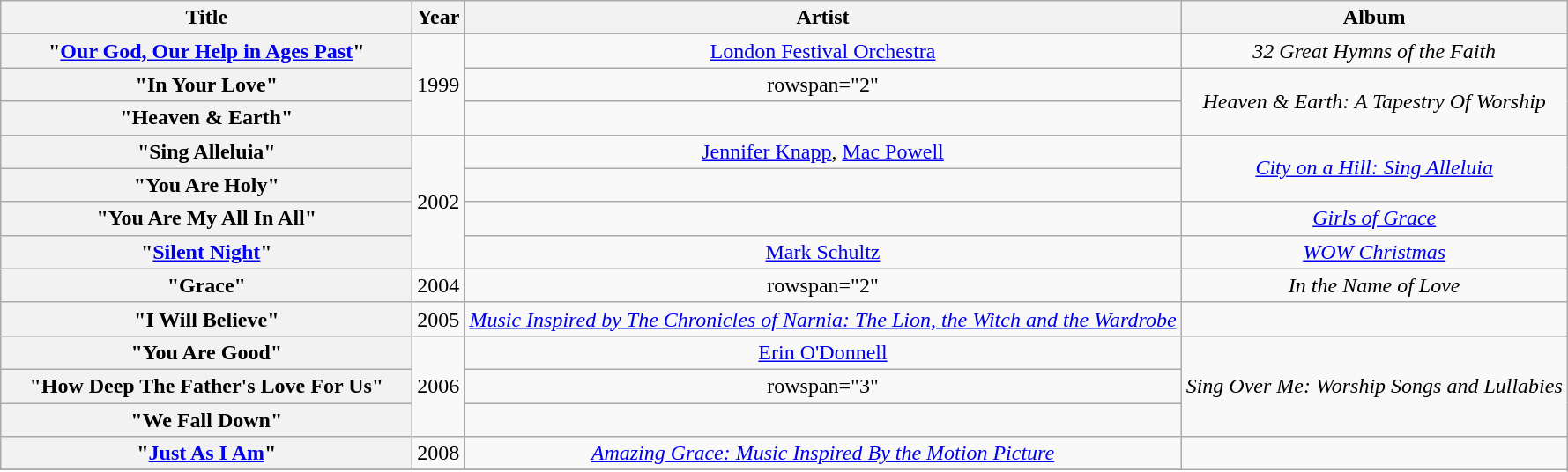<table class="wikitable plainrowheaders" style="text-align:center;">
<tr>
<th scope="col" style="width:19em;">Title</th>
<th scope="col">Year</th>
<th scope="col">Artist</th>
<th scope="col">Album</th>
</tr>
<tr>
<th scope="row">"<a href='#'>Our God, Our Help in Ages Past</a>"</th>
<td rowspan="3">1999</td>
<td><a href='#'>London Festival Orchestra</a></td>
<td><em>32 Great Hymns of the Faith</em></td>
</tr>
<tr>
<th scope="row">"In Your Love"</th>
<td>rowspan="2" </td>
<td rowspan="2"><em>Heaven & Earth: A Tapestry Of Worship</em></td>
</tr>
<tr>
<th scope="row">"Heaven & Earth"</th>
</tr>
<tr>
<th scope="row">"Sing Alleluia"</th>
<td rowspan="4">2002</td>
<td><a href='#'>Jennifer Knapp</a>, <a href='#'>Mac Powell</a></td>
<td rowspan="2"><em><a href='#'>City on a Hill: Sing Alleluia</a></em></td>
</tr>
<tr>
<th scope="row">"You Are Holy"</th>
<td></td>
</tr>
<tr>
<th scope="row">"You Are My All In All"</th>
<td></td>
<td><em><a href='#'>Girls of Grace</a></em></td>
</tr>
<tr>
<th scope="row">"<a href='#'>Silent Night</a>"</th>
<td><a href='#'>Mark Schultz</a></td>
<td><em><a href='#'>WOW Christmas</a></em></td>
</tr>
<tr>
<th scope="row">"Grace"</th>
<td>2004</td>
<td>rowspan="2" </td>
<td><em>In the Name of Love</em></td>
</tr>
<tr>
<th scope="row">"I Will Believe"</th>
<td>2005</td>
<td><em><a href='#'>Music Inspired by The Chronicles of Narnia: The Lion, the Witch and the Wardrobe</a></em></td>
</tr>
<tr>
<th scope="row">"You Are Good"</th>
<td rowspan="3">2006</td>
<td><a href='#'>Erin O'Donnell</a></td>
<td rowspan="3"><em>Sing Over Me: Worship Songs and Lullabies</em></td>
</tr>
<tr>
<th scope="row">"How Deep The Father's Love For Us"</th>
<td>rowspan="3" </td>
</tr>
<tr>
<th scope="row">"We Fall Down"</th>
</tr>
<tr>
<th scope="row">"<a href='#'>Just As I Am</a>"</th>
<td>2008</td>
<td><em><a href='#'>Amazing Grace: Music Inspired By the Motion Picture</a></em></td>
</tr>
<tr>
</tr>
</table>
